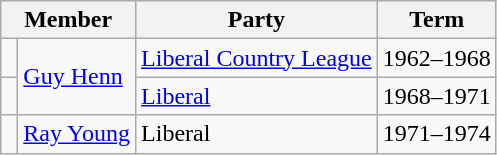<table class="wikitable">
<tr>
<th colspan="2">Member</th>
<th>Party</th>
<th>Term</th>
</tr>
<tr>
<td> </td>
<td rowspan="2"><a href='#'>Guy Henn</a></td>
<td><a href='#'>Liberal Country League</a></td>
<td>1962–1968</td>
</tr>
<tr>
<td> </td>
<td><a href='#'>Liberal</a></td>
<td>1968–1971</td>
</tr>
<tr>
<td> </td>
<td><a href='#'>Ray Young</a></td>
<td>Liberal</td>
<td>1971–1974</td>
</tr>
</table>
